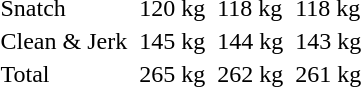<table>
<tr>
<td>Snatch</td>
<td></td>
<td>120 kg</td>
<td></td>
<td>118 kg</td>
<td></td>
<td>118 kg</td>
</tr>
<tr>
<td>Clean & Jerk</td>
<td></td>
<td>145 kg</td>
<td></td>
<td>144 kg</td>
<td></td>
<td>143 kg</td>
</tr>
<tr>
<td>Total</td>
<td></td>
<td>265 kg</td>
<td></td>
<td>262 kg</td>
<td></td>
<td>261 kg</td>
</tr>
</table>
